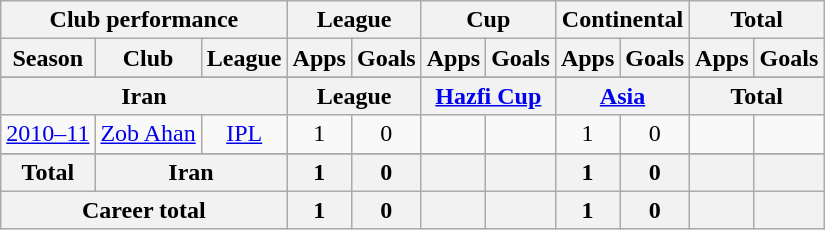<table class="wikitable" style="text-align:center">
<tr>
<th colspan=3>Club performance</th>
<th colspan=2>League</th>
<th colspan=2>Cup</th>
<th colspan=2>Continental</th>
<th colspan=2>Total</th>
</tr>
<tr>
<th>Season</th>
<th>Club</th>
<th>League</th>
<th>Apps</th>
<th>Goals</th>
<th>Apps</th>
<th>Goals</th>
<th>Apps</th>
<th>Goals</th>
<th>Apps</th>
<th>Goals</th>
</tr>
<tr>
</tr>
<tr>
<th colspan=3>Iran</th>
<th colspan=2>League</th>
<th colspan=2><a href='#'>Hazfi Cup</a></th>
<th colspan=2><a href='#'>Asia</a></th>
<th colspan=2>Total</th>
</tr>
<tr>
<td><a href='#'>2010–11</a></td>
<td rowspan="1"><a href='#'>Zob Ahan</a></td>
<td rowspan="1"><a href='#'>IPL</a></td>
<td>1</td>
<td>0</td>
<td></td>
<td></td>
<td>1</td>
<td>0</td>
<td></td>
<td></td>
</tr>
<tr>
</tr>
<tr>
<th rowspan=1>Total</th>
<th colspan=2>Iran</th>
<th>1</th>
<th>0</th>
<th></th>
<th></th>
<th>1</th>
<th>0</th>
<th></th>
<th></th>
</tr>
<tr>
<th colspan=3>Career total</th>
<th>1</th>
<th>0</th>
<th></th>
<th></th>
<th>1</th>
<th>0</th>
<th></th>
<th></th>
</tr>
</table>
